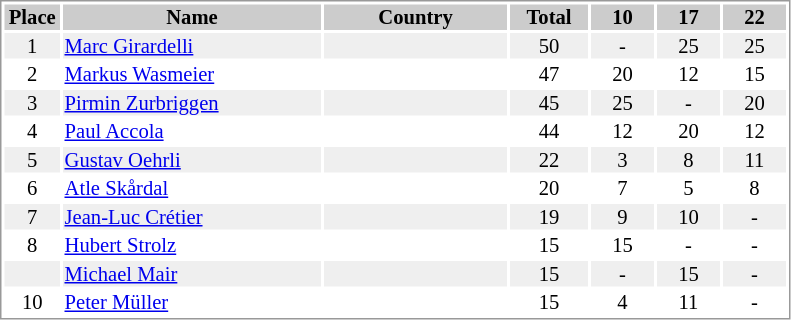<table border="0" style="border: 1px solid #999; background-color:#FFFFFF; text-align:center; font-size:86%; line-height:15px;">
<tr align="center" bgcolor="#CCCCCC">
<th width=35>Place</th>
<th width=170>Name</th>
<th width=120>Country</th>
<th width=50>Total</th>
<th width=40>10</th>
<th width=40>17</th>
<th width=40>22</th>
</tr>
<tr bgcolor="#EFEFEF">
<td>1</td>
<td align="left"><a href='#'>Marc Girardelli</a></td>
<td align="left"></td>
<td>50</td>
<td>-</td>
<td>25</td>
<td>25</td>
</tr>
<tr>
<td>2</td>
<td align="left"><a href='#'>Markus Wasmeier</a></td>
<td align="left"></td>
<td>47</td>
<td>20</td>
<td>12</td>
<td>15</td>
</tr>
<tr bgcolor="#EFEFEF">
<td>3</td>
<td align="left"><a href='#'>Pirmin Zurbriggen</a></td>
<td align="left"></td>
<td>45</td>
<td>25</td>
<td>-</td>
<td>20</td>
</tr>
<tr>
<td>4</td>
<td align="left"><a href='#'>Paul Accola</a></td>
<td align="left"></td>
<td>44</td>
<td>12</td>
<td>20</td>
<td>12</td>
</tr>
<tr bgcolor="#EFEFEF">
<td>5</td>
<td align="left"><a href='#'>Gustav Oehrli</a></td>
<td align="left"></td>
<td>22</td>
<td>3</td>
<td>8</td>
<td>11</td>
</tr>
<tr>
<td>6</td>
<td align="left"><a href='#'>Atle Skårdal</a></td>
<td align="left"></td>
<td>20</td>
<td>7</td>
<td>5</td>
<td>8</td>
</tr>
<tr bgcolor="#EFEFEF">
<td>7</td>
<td align="left"><a href='#'>Jean-Luc Crétier</a></td>
<td align="left"></td>
<td>19</td>
<td>9</td>
<td>10</td>
<td>-</td>
</tr>
<tr>
<td>8</td>
<td align="left"><a href='#'>Hubert Strolz</a></td>
<td align="left"></td>
<td>15</td>
<td>15</td>
<td>-</td>
<td>-</td>
</tr>
<tr bgcolor="#EFEFEF">
<td></td>
<td align="left"><a href='#'>Michael Mair</a></td>
<td align="left"></td>
<td>15</td>
<td>-</td>
<td>15</td>
<td>-</td>
</tr>
<tr>
<td>10</td>
<td align="left"><a href='#'>Peter Müller</a></td>
<td align="left"></td>
<td>15</td>
<td>4</td>
<td>11</td>
<td>-</td>
</tr>
</table>
